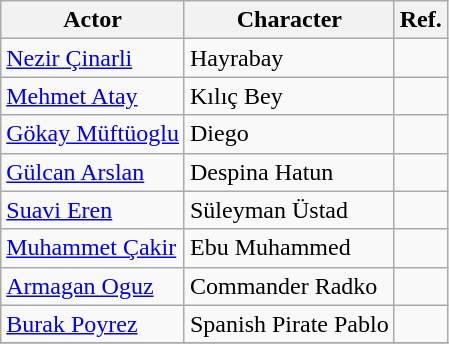<table class="wikitable">
<tr>
<th>Actor</th>
<th>Character</th>
<th>Ref.</th>
</tr>
<tr>
<td><a href='#'>Nezir Çinarli</a></td>
<td>Hayrabay</td>
<td></td>
</tr>
<tr>
<td><a href='#'>Mehmet Atay</a></td>
<td>Kılıç Bey</td>
<td></td>
</tr>
<tr>
<td><a href='#'>Gökay Müftüoglu</a></td>
<td>Diego</td>
<td></td>
</tr>
<tr>
<td><a href='#'>Gülcan Arslan</a></td>
<td>Despina Hatun</td>
<td></td>
</tr>
<tr>
<td><a href='#'>Suavi Eren</a></td>
<td>Süleyman Üstad</td>
<td></td>
</tr>
<tr>
<td><a href='#'>Muhammet Çakir</a></td>
<td>Ebu Muhammed</td>
<td></td>
</tr>
<tr>
<td><a href='#'>Armagan Oguz</a></td>
<td>Commander Radko</td>
<td></td>
</tr>
<tr>
<td><a href='#'>Burak Poyrez</a></td>
<td>Spanish Pirate Pablo</td>
<td></td>
</tr>
<tr>
</tr>
</table>
